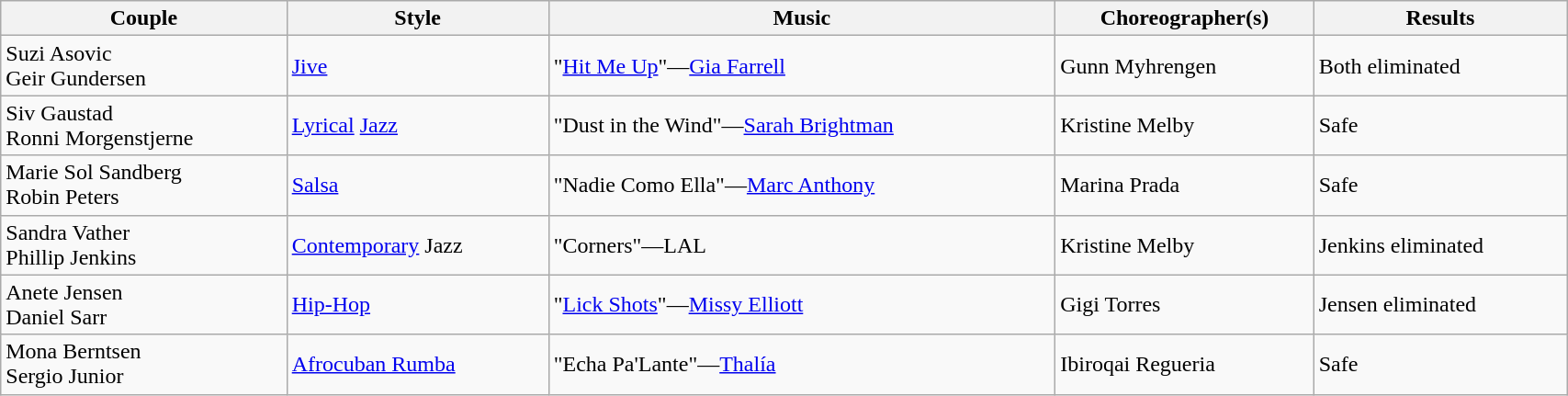<table class="wikitable" width="90%">
<tr>
<th>Couple</th>
<th>Style</th>
<th>Music</th>
<th>Choreographer(s)</th>
<th>Results</th>
</tr>
<tr>
<td>Suzi Asovic<br>Geir Gundersen</td>
<td><a href='#'>Jive</a></td>
<td>"<a href='#'>Hit Me Up</a>"—<a href='#'>Gia Farrell</a></td>
<td>Gunn Myhrengen</td>
<td>Both eliminated</td>
</tr>
<tr>
<td>Siv Gaustad<br>Ronni Morgenstjerne</td>
<td><a href='#'>Lyrical</a> <a href='#'>Jazz</a></td>
<td>"Dust in the Wind"—<a href='#'>Sarah Brightman</a></td>
<td>Kristine Melby</td>
<td>Safe</td>
</tr>
<tr>
<td>Marie Sol Sandberg<br>Robin Peters</td>
<td><a href='#'>Salsa</a></td>
<td>"Nadie Como Ella"—<a href='#'>Marc Anthony</a></td>
<td>Marina Prada</td>
<td>Safe</td>
</tr>
<tr>
<td>Sandra Vather<br>Phillip Jenkins</td>
<td><a href='#'>Contemporary</a> Jazz</td>
<td>"Corners"—LAL</td>
<td>Kristine Melby</td>
<td>Jenkins eliminated</td>
</tr>
<tr>
<td>Anete Jensen<br>Daniel Sarr</td>
<td><a href='#'>Hip-Hop</a></td>
<td>"<a href='#'>Lick Shots</a>"—<a href='#'>Missy Elliott</a></td>
<td>Gigi Torres</td>
<td>Jensen eliminated</td>
</tr>
<tr>
<td>Mona Berntsen<br>Sergio Junior</td>
<td><a href='#'>Afrocuban Rumba</a></td>
<td>"Echa Pa'Lante"—<a href='#'>Thalía</a></td>
<td>Ibiroqai Regueria</td>
<td>Safe</td>
</tr>
</table>
